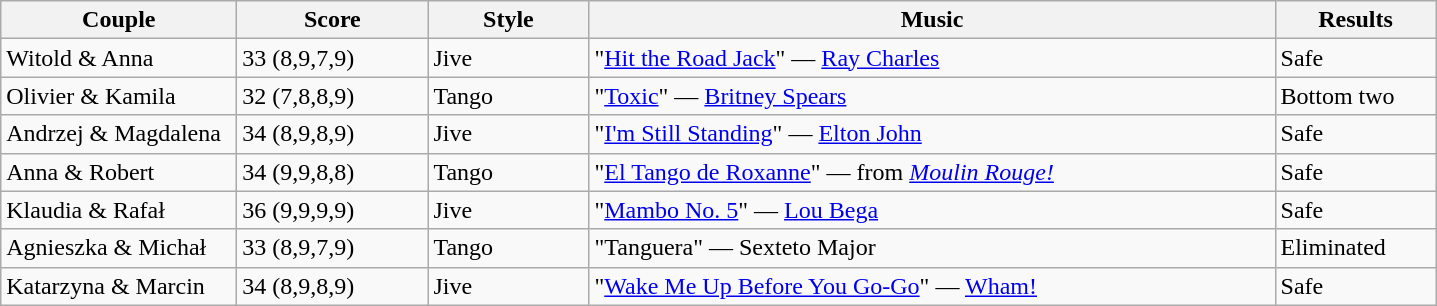<table class="wikitable">
<tr>
<th width="150">Couple</th>
<th width="120">Score</th>
<th width="100">Style</th>
<th width="450">Music</th>
<th width="100">Results</th>
</tr>
<tr>
<td>Witold & Anna</td>
<td>33 (8,9,7,9)</td>
<td>Jive</td>
<td>"<a href='#'>Hit the Road Jack</a>" — <a href='#'>Ray Charles</a></td>
<td>Safe</td>
</tr>
<tr>
<td>Olivier & Kamila</td>
<td>32 (7,8,8,9)</td>
<td>Tango</td>
<td>"<a href='#'>Toxic</a>" — <a href='#'>Britney Spears</a></td>
<td>Bottom two</td>
</tr>
<tr>
<td>Andrzej & Magdalena</td>
<td>34 (8,9,8,9)</td>
<td>Jive</td>
<td>"<a href='#'>I'm Still Standing</a>" — <a href='#'>Elton John</a></td>
<td>Safe</td>
</tr>
<tr>
<td>Anna & Robert</td>
<td>34 (9,9,8,8)</td>
<td>Tango</td>
<td>"<a href='#'>El Tango de Roxanne</a>" — from <em><a href='#'>Moulin Rouge!</a></em></td>
<td>Safe</td>
</tr>
<tr>
<td>Klaudia & Rafał</td>
<td>36 (9,9,9,9)</td>
<td>Jive</td>
<td>"<a href='#'>Mambo No. 5</a>" — <a href='#'>Lou Bega</a></td>
<td>Safe</td>
</tr>
<tr>
<td>Agnieszka & Michał</td>
<td>33 (8,9,7,9)</td>
<td>Tango</td>
<td>"Tanguera" — Sexteto Major</td>
<td>Eliminated</td>
</tr>
<tr>
<td>Katarzyna & Marcin</td>
<td>34 (8,9,8,9)</td>
<td>Jive</td>
<td>"<a href='#'>Wake Me Up Before You Go-Go</a>" — <a href='#'>Wham!</a></td>
<td>Safe</td>
</tr>
</table>
